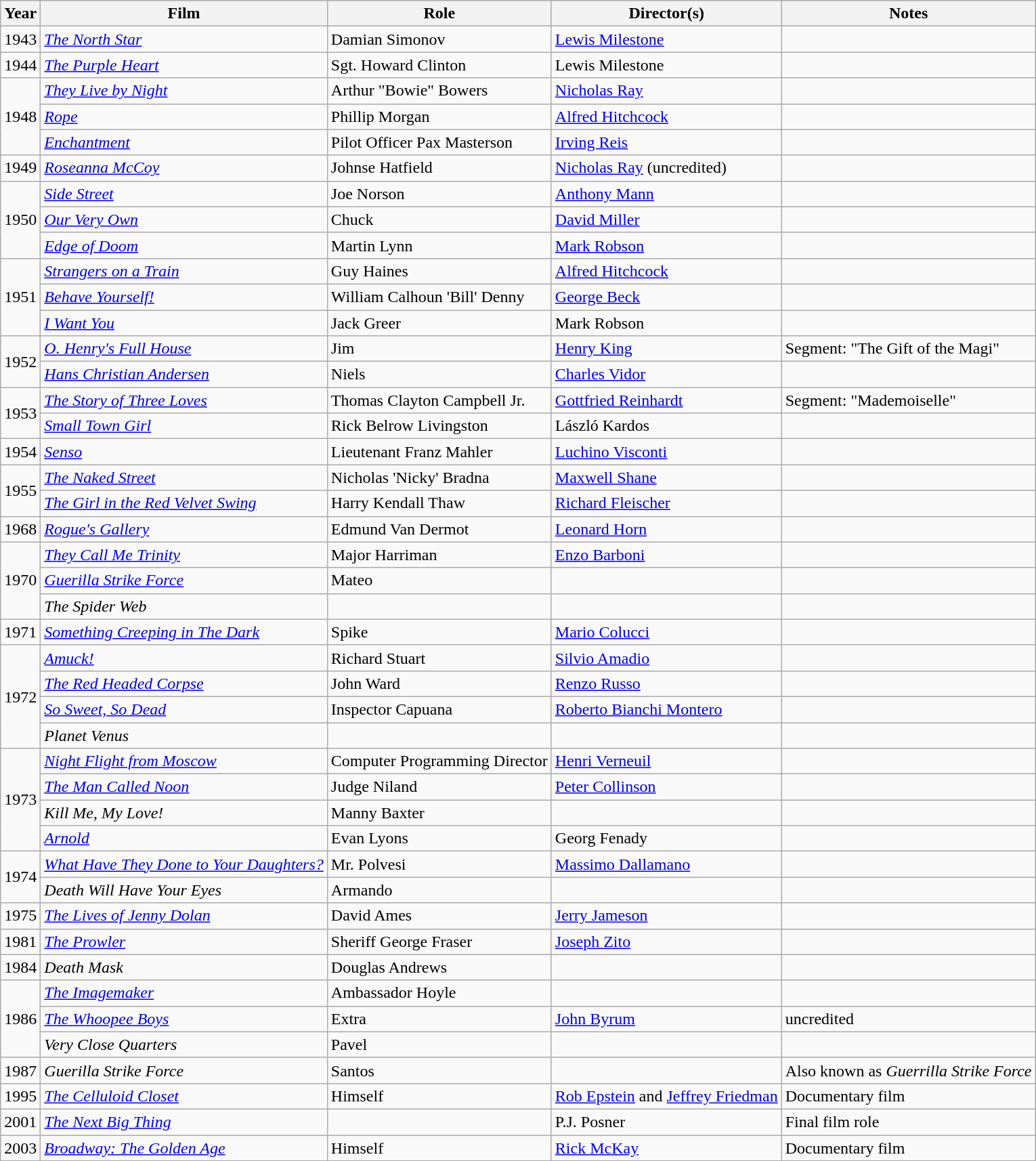<table class="wikitable sortable">
<tr>
<th>Year</th>
<th>Film</th>
<th>Role</th>
<th>Director(s)</th>
<th class="unsortable">Notes</th>
</tr>
<tr>
<td>1943</td>
<td><em><a href='#'>The North Star</a></em></td>
<td>Damian Simonov</td>
<td><a href='#'>Lewis Milestone</a></td>
<td></td>
</tr>
<tr>
<td>1944</td>
<td><em><a href='#'>The Purple Heart</a></em></td>
<td>Sgt. Howard Clinton</td>
<td>Lewis Milestone</td>
<td></td>
</tr>
<tr>
<td rowspan=3>1948</td>
<td><em><a href='#'>They Live by Night</a></em></td>
<td>Arthur "Bowie" Bowers</td>
<td><a href='#'>Nicholas Ray</a></td>
<td></td>
</tr>
<tr>
<td><em><a href='#'>Rope</a></em></td>
<td>Phillip Morgan</td>
<td><a href='#'>Alfred Hitchcock</a></td>
<td></td>
</tr>
<tr>
<td><em><a href='#'>Enchantment</a></em></td>
<td>Pilot Officer Pax Masterson</td>
<td><a href='#'>Irving Reis</a></td>
<td></td>
</tr>
<tr>
<td>1949</td>
<td><em><a href='#'>Roseanna McCoy</a></em></td>
<td>Johnse Hatfield</td>
<td><a href='#'>Nicholas Ray</a> (uncredited)</td>
<td></td>
</tr>
<tr>
<td rowspan=3>1950</td>
<td><em><a href='#'>Side Street</a></em></td>
<td>Joe Norson</td>
<td><a href='#'>Anthony Mann</a></td>
<td></td>
</tr>
<tr>
<td><em><a href='#'>Our Very Own</a></em></td>
<td>Chuck</td>
<td><a href='#'>David Miller</a></td>
<td></td>
</tr>
<tr>
<td><em><a href='#'>Edge of Doom</a></em></td>
<td>Martin Lynn</td>
<td><a href='#'>Mark Robson</a></td>
<td></td>
</tr>
<tr>
<td rowspan=3>1951</td>
<td><em><a href='#'>Strangers on a Train</a></em></td>
<td>Guy Haines</td>
<td><a href='#'>Alfred Hitchcock</a></td>
<td></td>
</tr>
<tr>
<td><em><a href='#'>Behave Yourself!</a></em></td>
<td>William Calhoun 'Bill' Denny</td>
<td><a href='#'>George Beck</a></td>
<td></td>
</tr>
<tr>
<td><em><a href='#'>I Want You</a></em></td>
<td>Jack Greer</td>
<td>Mark Robson</td>
<td></td>
</tr>
<tr>
<td rowspan=2>1952</td>
<td><em><a href='#'>O. Henry's Full House</a></em></td>
<td>Jim</td>
<td><a href='#'>Henry King</a></td>
<td>Segment: "The Gift of the Magi"</td>
</tr>
<tr>
<td><em><a href='#'>Hans Christian Andersen</a></em></td>
<td>Niels</td>
<td><a href='#'>Charles Vidor</a></td>
<td></td>
</tr>
<tr>
<td rowspan=2>1953</td>
<td><em><a href='#'>The Story of Three Loves</a></em></td>
<td>Thomas Clayton Campbell Jr.</td>
<td><a href='#'>Gottfried Reinhardt</a></td>
<td>Segment: "Mademoiselle"</td>
</tr>
<tr>
<td><em><a href='#'>Small Town Girl</a></em></td>
<td>Rick Belrow Livingston</td>
<td>László Kardos</td>
<td></td>
</tr>
<tr>
<td>1954</td>
<td><em><a href='#'>Senso</a></em></td>
<td>Lieutenant Franz Mahler</td>
<td><a href='#'>Luchino Visconti</a></td>
<td></td>
</tr>
<tr>
<td rowspan=2>1955</td>
<td><em><a href='#'>The Naked Street</a></em></td>
<td>Nicholas 'Nicky' Bradna</td>
<td><a href='#'>Maxwell Shane</a></td>
<td></td>
</tr>
<tr>
<td><em><a href='#'>The Girl in the Red Velvet Swing</a></em></td>
<td>Harry Kendall Thaw</td>
<td><a href='#'>Richard Fleischer</a></td>
<td></td>
</tr>
<tr>
<td>1968</td>
<td><em><a href='#'>Rogue's Gallery</a></em></td>
<td>Edmund Van Dermot</td>
<td><a href='#'>Leonard Horn</a></td>
<td></td>
</tr>
<tr>
<td rowspan=3>1970</td>
<td><em><a href='#'>They Call Me Trinity</a></em></td>
<td>Major Harriman</td>
<td><a href='#'>Enzo Barboni</a></td>
<td></td>
</tr>
<tr>
<td><em><a href='#'>Guerilla Strike Force</a></em></td>
<td>Mateo</td>
<td></td>
<td></td>
</tr>
<tr>
<td><em>The Spider Web</em></td>
<td></td>
<td></td>
<td></td>
</tr>
<tr>
<td>1971</td>
<td><em><a href='#'>Something Creeping in The Dark</a></em></td>
<td>Spike</td>
<td><a href='#'>Mario Colucci</a></td>
<td></td>
</tr>
<tr>
<td rowspan=4>1972</td>
<td><em><a href='#'>Amuck!</a></em></td>
<td>Richard Stuart</td>
<td><a href='#'>Silvio Amadio</a></td>
<td></td>
</tr>
<tr>
<td><em><a href='#'>The Red Headed Corpse</a></em></td>
<td>John Ward</td>
<td><a href='#'>Renzo Russo</a></td>
<td></td>
</tr>
<tr>
<td><em><a href='#'>So Sweet, So Dead</a></em></td>
<td>Inspector Capuana</td>
<td><a href='#'>Roberto Bianchi Montero</a></td>
<td></td>
</tr>
<tr>
<td><em>Planet Venus</em></td>
<td></td>
<td></td>
<td></td>
</tr>
<tr>
<td rowspan=4>1973</td>
<td><em><a href='#'>Night Flight from Moscow</a></em></td>
<td>Computer Programming Director</td>
<td><a href='#'>Henri Verneuil</a></td>
<td></td>
</tr>
<tr>
<td><em><a href='#'>The Man Called Noon</a></em></td>
<td>Judge Niland</td>
<td><a href='#'>Peter Collinson</a></td>
<td></td>
</tr>
<tr>
<td><em>Kill Me, My Love!</em></td>
<td>Manny Baxter</td>
<td></td>
<td></td>
</tr>
<tr>
<td><em><a href='#'>Arnold</a></em></td>
<td>Evan Lyons</td>
<td>Georg Fenady</td>
<td></td>
</tr>
<tr>
<td rowspan=2>1974</td>
<td><em><a href='#'>What Have They Done to Your Daughters?</a></em></td>
<td>Mr. Polvesi</td>
<td><a href='#'>Massimo Dallamano</a></td>
<td></td>
</tr>
<tr>
<td><em>Death Will Have Your Eyes</em></td>
<td>Armando</td>
<td></td>
<td></td>
</tr>
<tr>
<td>1975</td>
<td><em><a href='#'>The Lives of Jenny Dolan</a></em></td>
<td>David Ames</td>
<td><a href='#'>Jerry Jameson</a></td>
<td></td>
</tr>
<tr>
<td>1981</td>
<td><em><a href='#'>The Prowler</a></em></td>
<td>Sheriff George Fraser</td>
<td><a href='#'>Joseph Zito</a></td>
<td></td>
</tr>
<tr>
<td>1984</td>
<td><em>Death Mask</em></td>
<td>Douglas Andrews</td>
<td></td>
<td></td>
</tr>
<tr>
<td rowspan=3>1986</td>
<td><em><a href='#'>The Imagemaker</a></em></td>
<td>Ambassador Hoyle</td>
<td></td>
<td></td>
</tr>
<tr>
<td><em><a href='#'>The Whoopee Boys</a></em></td>
<td>Extra</td>
<td><a href='#'>John Byrum</a></td>
<td>uncredited</td>
</tr>
<tr>
<td><em>Very Close Quarters</em></td>
<td>Pavel</td>
<td></td>
<td></td>
</tr>
<tr>
<td>1987</td>
<td><em>Guerilla Strike Force</em></td>
<td>Santos</td>
<td></td>
<td>Also known as <em>Guerrilla Strike Force</em></td>
</tr>
<tr>
<td>1995</td>
<td><em><a href='#'>The Celluloid Closet</a></em></td>
<td>Himself</td>
<td><a href='#'>Rob Epstein</a> and <a href='#'>Jeffrey Friedman</a></td>
<td>Documentary film</td>
</tr>
<tr>
<td>2001</td>
<td><em><a href='#'>The Next Big Thing</a></em></td>
<td></td>
<td>P.J. Posner</td>
<td>Final film role</td>
</tr>
<tr>
<td>2003</td>
<td><em><a href='#'>Broadway: The Golden Age</a></em></td>
<td>Himself</td>
<td><a href='#'>Rick McKay</a></td>
<td>Documentary film</td>
</tr>
<tr>
</tr>
</table>
